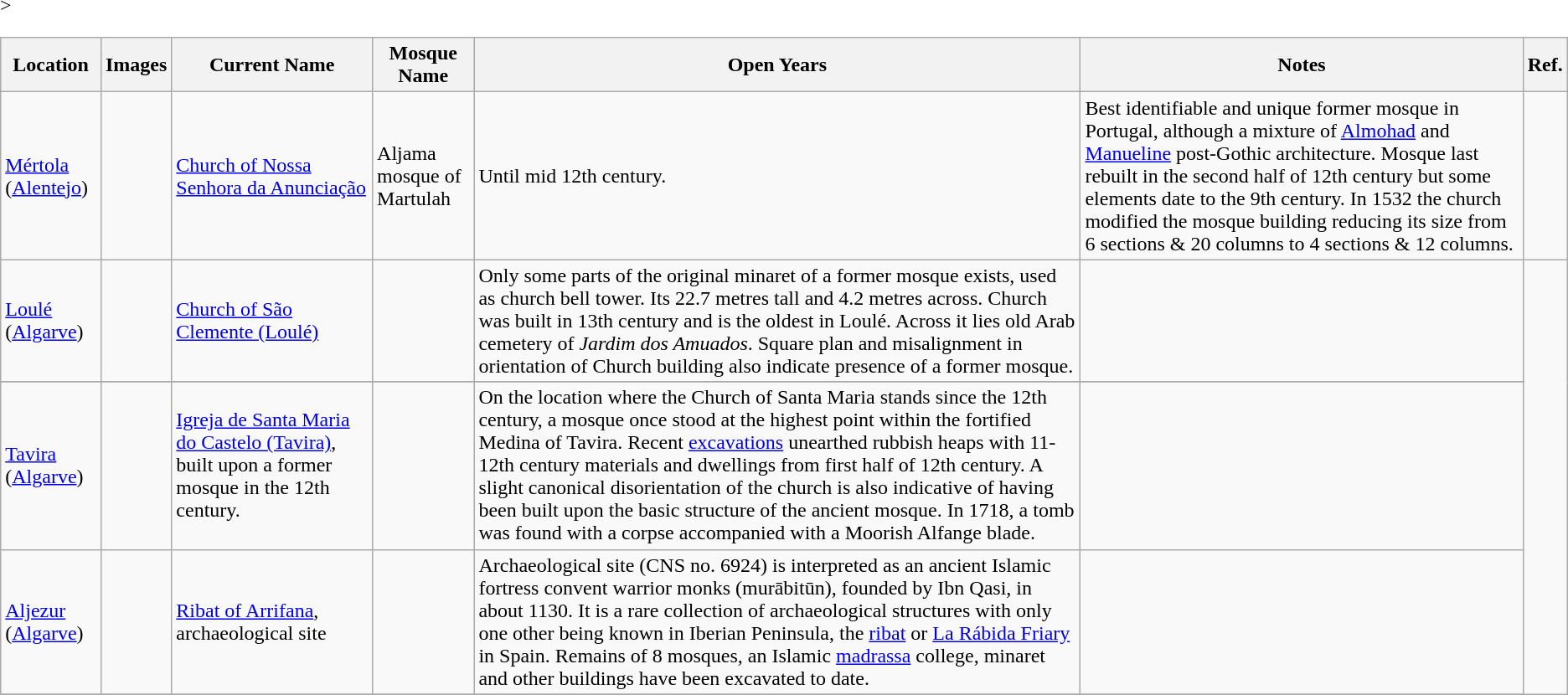<table class="wikitable plainrowheaders sortable" style="text-align:left;">
<tr>
<th>Location</th>
<th class="unsortable">Images</th>
<th>Current Name</th>
<th>Mosque Name</th>
<th>Open Years</th>
<th class="unsortable">Notes</th>
<th class="unsortable">Ref.</th>
</tr>
<tr>
<td><a href='#'>Mértola</a> (<a href='#'>Alentejo</a>)</td>
<td></td>
<td><a href='#'>Church of Nossa Senhora da Anunciação</a></td>
<td>Aljama mosque of Martulah</td>
<td>Until mid 12th century.</td>
<td>Best identifiable and unique former mosque in Portugal, although a mixture of <a href='#'>Almohad</a> and <a href='#'>Manueline</a> post-Gothic architecture. Mosque last rebuilt in the second half of 12th century but some elements date to the 9th century. In 1532 the church modified the mosque building reducing its size from 6 sections & 20 columns to 4 sections & 12 columns.</td>
<td></td>
</tr>
<tr>
<td><a href='#'>Loulé</a> (<a href='#'>Algarve</a>)</td>
<td></td>
<td><a href='#'>Church of São Clemente (Loulé)</a></td>
<td></td>
<td>Only some parts of the original minaret of a former mosque exists, used as church bell tower. Its 22.7 metres tall and 4.2 metres across. Church was built in 13th century and is the oldest in Loulé. Across it lies old Arab cemetery of <em>Jardim dos Amuados</em>. Square plan and misalignment in orientation of Church building also indicate presence of a former mosque.</td>
<td></td>
</tr>
<tr =":10" />>
</tr>
<tr>
<td><a href='#'>Tavira</a> (<a href='#'>Algarve</a>)</td>
<td></td>
<td><a href='#'>Igreja de Santa Maria do Castelo (Tavira)</a>, built upon a former mosque in the 12th century.</td>
<td></td>
<td>On the location where the Church of Santa Maria stands since the 12th century, a mosque once stood at the highest point within the fortified Medina of Tavira. Recent <a href='#'>excavations</a> unearthed rubbish heaps with 11-12th century materials and dwellings from first half of 12th century. A slight canonical disorientation of the church is also indicative of having been built upon the basic structure of the ancient mosque. In 1718, a tomb was found with a corpse accompanied with a Moorish Alfange blade.</td>
<td></td>
</tr>
<tr>
<td><a href='#'>Aljezur</a> (<a href='#'>Algarve</a>)</td>
<td></td>
<td><a href='#'>Ribat of Arrifana</a>, archaeological site</td>
<td></td>
<td>Archaeological site (CNS no. 6924) is interpreted as an ancient Islamic fortress convent warrior monks (murābitūn), founded by Ibn Qasi, in about 1130. It is a rare collection of archaeological structures with only one other being known in Iberian Peninsula, the <a href='#'>ribat</a> or <a href='#'>La Rábida Friary</a> in Spain. Remains of 8 mosques, an Islamic <a href='#'>madrassa</a> college, minaret and other buildings have been excavated to date.</td>
<td></td>
</tr>
<tr>
</tr>
</table>
